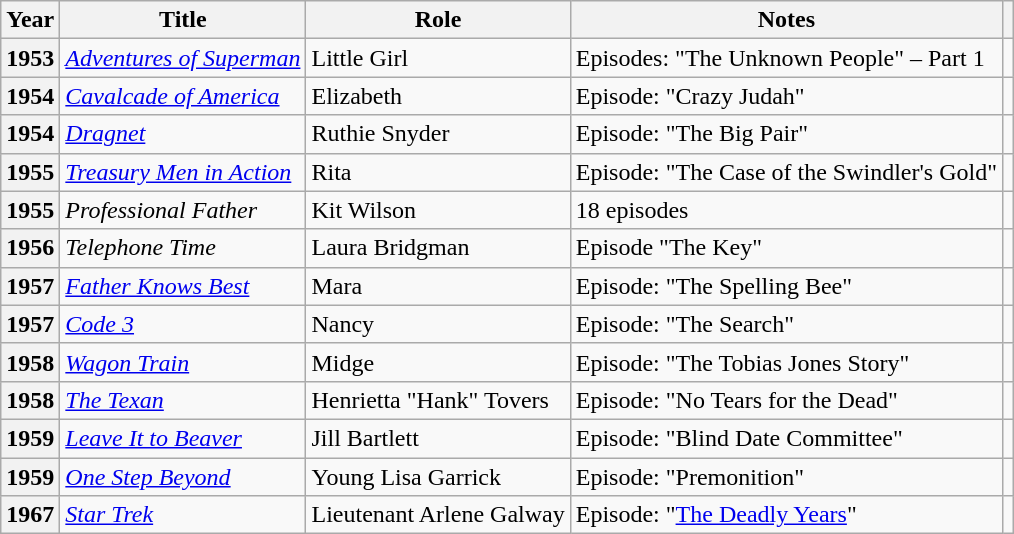<table class="wikitable plainrowheaders sortable" style="margin-right: 0;">
<tr>
<th scope="col">Year</th>
<th scope="col">Title</th>
<th scope="col">Role</th>
<th scope="col" class="unsortable">Notes</th>
<th scope="col" class="unsortable"></th>
</tr>
<tr>
<th scope="row">1953</th>
<td><em><a href='#'>Adventures of Superman</a></em></td>
<td>Little Girl</td>
<td>Episodes: "The Unknown People" – Part 1</td>
</tr>
<tr>
<th scope="row">1954</th>
<td><em><a href='#'>Cavalcade of America</a></em></td>
<td>Elizabeth</td>
<td>Episode: "Crazy Judah"</td>
<td style="text-align:center;"></td>
</tr>
<tr>
<th scope="row">1954</th>
<td><em><a href='#'>Dragnet</a></em></td>
<td>Ruthie Snyder</td>
<td>Episode: "The Big Pair"</td>
<td style="text-align:center;"></td>
</tr>
<tr>
<th scope="row">1955</th>
<td><em><a href='#'>Treasury Men in Action</a></em></td>
<td>Rita</td>
<td>Episode: "The Case of the Swindler's Gold"</td>
<td style="text-align:center;"></td>
</tr>
<tr>
<th scope="row">1955</th>
<td><em>Professional Father</em></td>
<td>Kit Wilson</td>
<td>18 episodes</td>
<td style="text-align:center;"></td>
</tr>
<tr>
<th scope="row">1956</th>
<td><em>Telephone Time</em></td>
<td>Laura Bridgman</td>
<td>Episode "The Key"</td>
<td style="text-align:center;"></td>
</tr>
<tr>
<th scope="row">1957</th>
<td><em><a href='#'>Father Knows Best</a></em></td>
<td>Mara</td>
<td>Episode: "The Spelling Bee"</td>
<td style="text-align:center;"></td>
</tr>
<tr>
<th scope="row">1957</th>
<td><em><a href='#'>Code 3</a></em></td>
<td>Nancy</td>
<td>Episode: "The Search"</td>
<td style="text-align:center;"></td>
</tr>
<tr>
<th scope="row">1958</th>
<td><em><a href='#'>Wagon Train</a></em></td>
<td>Midge</td>
<td>Episode: "The Tobias Jones Story"</td>
<td style="text-align:center;"></td>
</tr>
<tr>
<th scope="row">1958</th>
<td><em><a href='#'>The Texan</a></em></td>
<td>Henrietta "Hank" Tovers</td>
<td>Episode: "No Tears for the Dead"</td>
<td style="text-align:center;"></td>
</tr>
<tr>
<th scope="row">1959</th>
<td><em><a href='#'>Leave It to Beaver</a></em></td>
<td>Jill Bartlett</td>
<td>Episode: "Blind Date Committee"</td>
<td style="text-align:center;"></td>
</tr>
<tr>
<th scope="row">1959</th>
<td><em><a href='#'>One Step Beyond</a></em></td>
<td>Young Lisa Garrick</td>
<td>Episode: "Premonition"</td>
<td style="text-align:center;"></td>
</tr>
<tr>
<th scope="row">1967</th>
<td><em><a href='#'>Star Trek</a></em></td>
<td>Lieutenant Arlene Galway</td>
<td>Episode: "<a href='#'>The Deadly Years</a>"</td>
<td style="text-align:center;"></td>
</tr>
</table>
